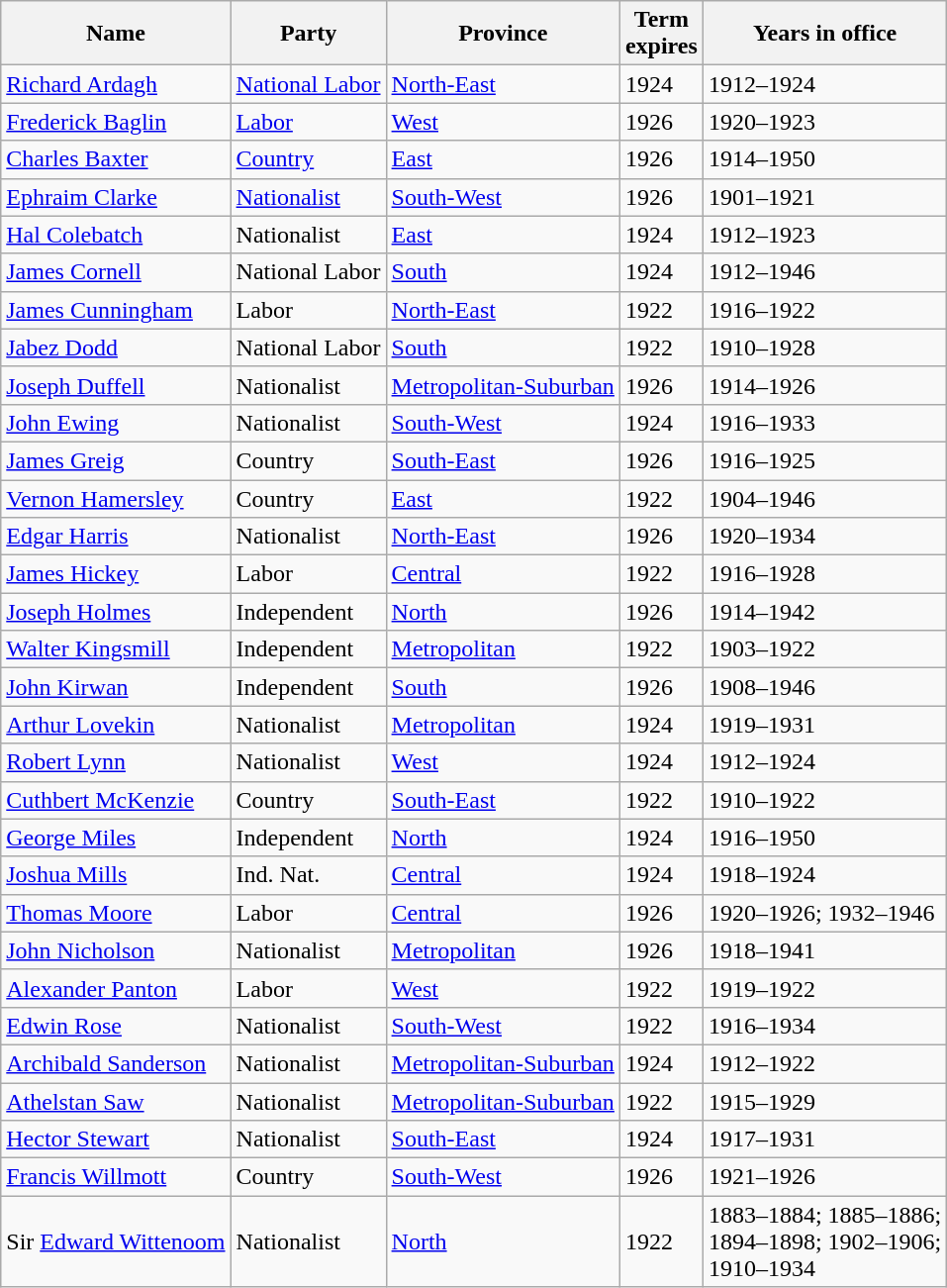<table class="wikitable sortable">
<tr>
<th><strong>Name</strong></th>
<th><strong>Party</strong></th>
<th><strong>Province</strong></th>
<th><strong>Term<br>expires</strong></th>
<th><strong>Years in office</strong></th>
</tr>
<tr>
<td><a href='#'>Richard Ardagh</a></td>
<td><a href='#'>National Labor</a></td>
<td><a href='#'>North-East</a></td>
<td>1924</td>
<td>1912–1924</td>
</tr>
<tr>
<td><a href='#'>Frederick Baglin</a></td>
<td><a href='#'>Labor</a></td>
<td><a href='#'>West</a></td>
<td>1926</td>
<td>1920–1923</td>
</tr>
<tr>
<td><a href='#'>Charles Baxter</a></td>
<td><a href='#'>Country</a></td>
<td><a href='#'>East</a></td>
<td>1926</td>
<td>1914–1950</td>
</tr>
<tr>
<td><a href='#'>Ephraim Clarke</a></td>
<td><a href='#'>Nationalist</a></td>
<td><a href='#'>South-West</a></td>
<td>1926</td>
<td>1901–1921</td>
</tr>
<tr>
<td><a href='#'>Hal Colebatch</a></td>
<td>Nationalist</td>
<td><a href='#'>East</a></td>
<td>1924</td>
<td>1912–1923</td>
</tr>
<tr>
<td><a href='#'>James Cornell</a></td>
<td>National Labor</td>
<td><a href='#'>South</a></td>
<td>1924</td>
<td>1912–1946</td>
</tr>
<tr>
<td><a href='#'>James Cunningham</a></td>
<td>Labor</td>
<td><a href='#'>North-East</a></td>
<td>1922</td>
<td>1916–1922</td>
</tr>
<tr>
<td><a href='#'>Jabez Dodd</a></td>
<td>National Labor</td>
<td><a href='#'>South</a></td>
<td>1922</td>
<td>1910–1928</td>
</tr>
<tr>
<td><a href='#'>Joseph Duffell</a></td>
<td>Nationalist</td>
<td><a href='#'>Metropolitan-Suburban</a></td>
<td>1926</td>
<td>1914–1926</td>
</tr>
<tr>
<td><a href='#'>John Ewing</a></td>
<td>Nationalist</td>
<td><a href='#'>South-West</a></td>
<td>1924</td>
<td>1916–1933</td>
</tr>
<tr>
<td><a href='#'>James Greig</a></td>
<td>Country</td>
<td><a href='#'>South-East</a></td>
<td>1926</td>
<td>1916–1925</td>
</tr>
<tr>
<td><a href='#'>Vernon Hamersley</a></td>
<td>Country</td>
<td><a href='#'>East</a></td>
<td>1922</td>
<td>1904–1946</td>
</tr>
<tr>
<td><a href='#'>Edgar Harris</a></td>
<td>Nationalist</td>
<td><a href='#'>North-East</a></td>
<td>1926</td>
<td>1920–1934</td>
</tr>
<tr>
<td><a href='#'>James Hickey</a></td>
<td>Labor</td>
<td><a href='#'>Central</a></td>
<td>1922</td>
<td>1916–1928</td>
</tr>
<tr>
<td><a href='#'>Joseph Holmes</a></td>
<td>Independent</td>
<td><a href='#'>North</a></td>
<td>1926</td>
<td>1914–1942</td>
</tr>
<tr>
<td><a href='#'>Walter Kingsmill</a></td>
<td>Independent</td>
<td><a href='#'>Metropolitan</a></td>
<td>1922</td>
<td>1903–1922</td>
</tr>
<tr>
<td><a href='#'>John Kirwan</a></td>
<td>Independent</td>
<td><a href='#'>South</a></td>
<td>1926</td>
<td>1908–1946</td>
</tr>
<tr>
<td><a href='#'>Arthur Lovekin</a></td>
<td>Nationalist</td>
<td><a href='#'>Metropolitan</a></td>
<td>1924</td>
<td>1919–1931</td>
</tr>
<tr>
<td><a href='#'>Robert Lynn</a></td>
<td>Nationalist</td>
<td><a href='#'>West</a></td>
<td>1924</td>
<td>1912–1924</td>
</tr>
<tr>
<td><a href='#'>Cuthbert McKenzie</a></td>
<td>Country</td>
<td><a href='#'>South-East</a></td>
<td>1922</td>
<td>1910–1922</td>
</tr>
<tr>
<td><a href='#'>George Miles</a></td>
<td>Independent</td>
<td><a href='#'>North</a></td>
<td>1924</td>
<td>1916–1950</td>
</tr>
<tr>
<td><a href='#'>Joshua Mills</a></td>
<td>Ind. Nat.</td>
<td><a href='#'>Central</a></td>
<td>1924</td>
<td>1918–1924</td>
</tr>
<tr>
<td><a href='#'>Thomas Moore</a></td>
<td>Labor</td>
<td><a href='#'>Central</a></td>
<td>1926</td>
<td>1920–1926; 1932–1946</td>
</tr>
<tr>
<td><a href='#'>John Nicholson</a></td>
<td>Nationalist</td>
<td><a href='#'>Metropolitan</a></td>
<td>1926</td>
<td>1918–1941</td>
</tr>
<tr>
<td><a href='#'>Alexander Panton</a></td>
<td>Labor</td>
<td><a href='#'>West</a></td>
<td>1922</td>
<td>1919–1922</td>
</tr>
<tr>
<td><a href='#'>Edwin Rose</a></td>
<td>Nationalist</td>
<td><a href='#'>South-West</a></td>
<td>1922</td>
<td>1916–1934</td>
</tr>
<tr>
<td><a href='#'>Archibald Sanderson</a></td>
<td>Nationalist</td>
<td><a href='#'>Metropolitan-Suburban</a></td>
<td>1924</td>
<td>1912–1922</td>
</tr>
<tr>
<td><a href='#'>Athelstan Saw</a></td>
<td>Nationalist</td>
<td><a href='#'>Metropolitan-Suburban</a></td>
<td>1922</td>
<td>1915–1929</td>
</tr>
<tr>
<td><a href='#'>Hector Stewart</a></td>
<td>Nationalist</td>
<td><a href='#'>South-East</a></td>
<td>1924</td>
<td>1917–1931</td>
</tr>
<tr>
<td><a href='#'>Francis Willmott</a></td>
<td>Country</td>
<td><a href='#'>South-West</a></td>
<td>1926</td>
<td>1921–1926</td>
</tr>
<tr>
<td>Sir <a href='#'>Edward Wittenoom</a></td>
<td>Nationalist</td>
<td><a href='#'>North</a></td>
<td>1922</td>
<td>1883–1884; 1885–1886;<br>1894–1898; 1902–1906;<br>1910–1934</td>
</tr>
</table>
